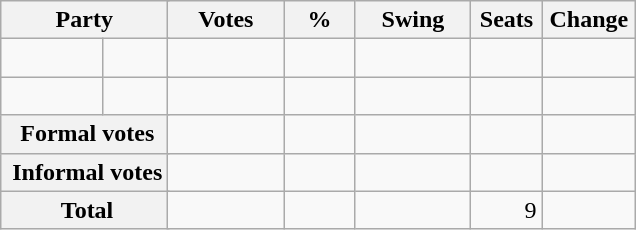<table class="wikitable" style="text-align:right; margin-bottom:0">
<tr>
<th style="width:10px" colspan=3>Party</th>
<th style="width:70px;">Votes</th>
<th style="width:40px;">%</th>
<th style="width:70px;">Swing</th>
<th style="width:40px;">Seats</th>
<th style="width:40px;">Change</th>
</tr>
<tr>
<td> </td>
<td style="text-align:left;" colspan="2"></td>
<td style="width:70px;"></td>
<td style="width:40px;"></td>
<td style="width:55px;"></td>
<td style="width:40px;"></td>
<td style="width:55px;"></td>
</tr>
<tr>
<td> </td>
<td style="text-align:left;" colspan="2"></td>
<td style="width:70px;"></td>
<td style="width:40px;"></td>
<td style="width:55px;"></td>
<td style="width:40px;"></td>
<td style="width:55px;"></td>
</tr>
<tr>
<th colspan="3" rowspan="1"> Formal votes</th>
<td></td>
<td></td>
<td></td>
<td></td>
<td></td>
</tr>
<tr>
<th colspan="3" rowspan="1"> Informal votes</th>
<td></td>
<td></td>
<td></td>
<td></td>
<td></td>
</tr>
<tr>
<th colspan="3" rowspan="1"> <strong>Total </strong></th>
<td></td>
<td></td>
<td></td>
<td>9</td>
<td></td>
</tr>
</table>
